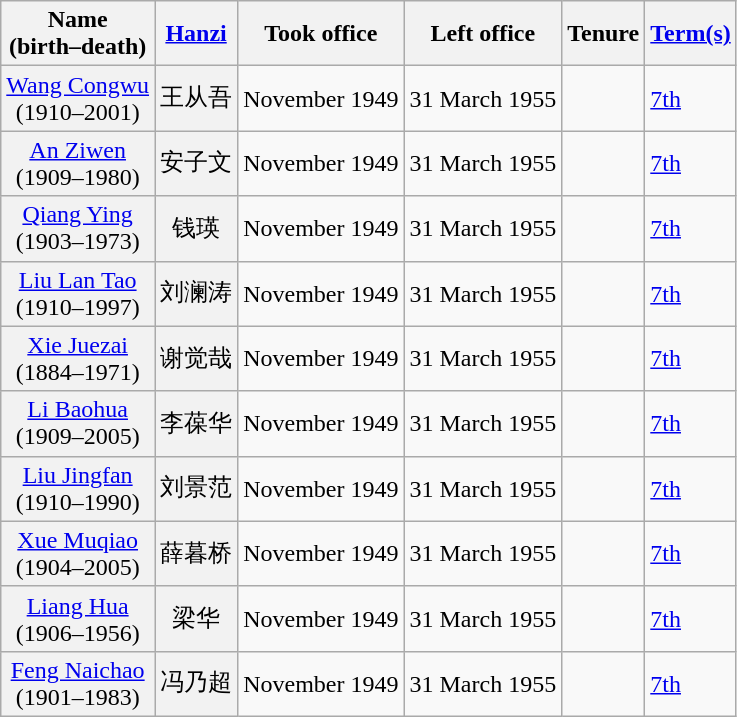<table class="wikitable">
<tr>
<th scope="col">Name<br>(birth–death)</th>
<th scope="col"><a href='#'>Hanzi</a></th>
<th scope="col">Took office</th>
<th scope="col">Left office</th>
<th scope="col">Tenure</th>
<th scope="col"><a href='#'>Term(s)</a></th>
</tr>
<tr>
<th align="center" scope="row" style="font-weight:normal;"><a href='#'>Wang Congwu</a><br>(1910–2001)</th>
<th align="center" scope="row" style="font-weight:normal;">王从吾</th>
<td>November 1949</td>
<td>31 March 1955</td>
<td></td>
<td><a href='#'>7th</a></td>
</tr>
<tr>
<th align="center" scope="row" style="font-weight:normal;"><a href='#'>An Ziwen</a><br>(1909–1980)</th>
<th align="center" scope="row" style="font-weight:normal;">安子文</th>
<td>November 1949</td>
<td>31 March 1955</td>
<td></td>
<td><a href='#'>7th</a></td>
</tr>
<tr>
<th align="center" scope="row" style="font-weight:normal;"><a href='#'>Qiang Ying</a><br>(1903–1973)</th>
<th align="center" scope="row" style="font-weight:normal;">钱瑛</th>
<td>November 1949</td>
<td>31 March 1955</td>
<td></td>
<td><a href='#'>7th</a></td>
</tr>
<tr>
<th align="center" scope="row" style="font-weight:normal;"><a href='#'>Liu Lan Tao</a><br>(1910–1997)</th>
<th align="center" scope="row" style="font-weight:normal;">刘澜涛</th>
<td>November 1949</td>
<td>31 March 1955</td>
<td></td>
<td><a href='#'>7th</a></td>
</tr>
<tr>
<th align="center" scope="row" style="font-weight:normal;"><a href='#'>Xie Juezai</a><br>(1884–1971)</th>
<th align="center" scope="row" style="font-weight:normal;">谢觉哉</th>
<td>November 1949</td>
<td>31 March 1955</td>
<td></td>
<td><a href='#'>7th</a></td>
</tr>
<tr>
<th align="center" scope="row" style="font-weight:normal;"><a href='#'>Li Baohua</a><br>(1909–2005)</th>
<th align="center" scope="row" style="font-weight:normal;">李葆华</th>
<td>November 1949</td>
<td>31 March 1955</td>
<td></td>
<td><a href='#'>7th</a></td>
</tr>
<tr>
<th align="center" scope="row" style="font-weight:normal;"><a href='#'>Liu Jingfan</a><br>(1910–1990)</th>
<th align="center" scope="row" style="font-weight:normal;">刘景范</th>
<td>November 1949</td>
<td>31 March 1955</td>
<td></td>
<td><a href='#'>7th</a></td>
</tr>
<tr>
<th align="center" scope="row" style="font-weight:normal;"><a href='#'>Xue Muqiao</a><br>(1904–2005)</th>
<th align="center" scope="row" style="font-weight:normal;">薛暮桥</th>
<td>November 1949</td>
<td>31 March 1955</td>
<td></td>
<td><a href='#'>7th</a></td>
</tr>
<tr>
<th align="center" scope="row" style="font-weight:normal;"><a href='#'>Liang Hua</a><br>(1906–1956)</th>
<th align="center" scope="row" style="font-weight:normal;">梁华</th>
<td>November 1949</td>
<td>31 March 1955</td>
<td></td>
<td><a href='#'>7th</a></td>
</tr>
<tr>
<th align="center" scope="row" style="font-weight:normal;"><a href='#'>Feng Naichao</a><br>(1901–1983)</th>
<th align="center" scope="row" style="font-weight:normal;">冯乃超</th>
<td>November 1949</td>
<td>31 March 1955</td>
<td></td>
<td><a href='#'>7th</a></td>
</tr>
</table>
